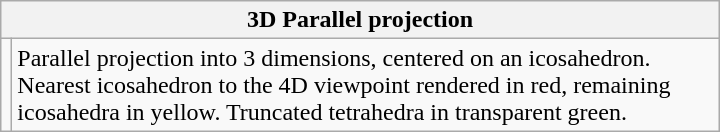<table class="wikitable" width=480>
<tr>
<th colspan=2>3D Parallel projection</th>
</tr>
<tr>
<td></td>
<td>Parallel projection into 3 dimensions, centered on an icosahedron. Nearest icosahedron to the 4D viewpoint rendered in red, remaining icosahedra in yellow. Truncated tetrahedra in transparent green.</td>
</tr>
</table>
